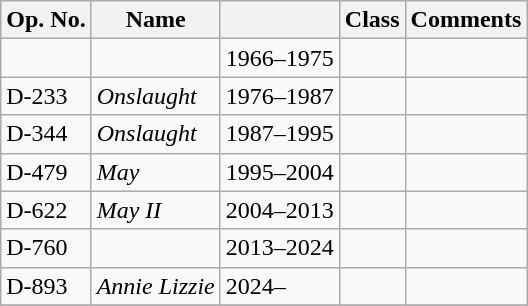<table class="wikitable">
<tr>
<th>Op. No.</th>
<th>Name</th>
<th></th>
<th>Class</th>
<th>Comments</th>
</tr>
<tr>
<td></td>
<td></td>
<td>1966–1975</td>
<td></td>
<td></td>
</tr>
<tr>
<td>D-233</td>
<td><em>Onslaught</em></td>
<td>1976–1987</td>
<td></td>
<td></td>
</tr>
<tr>
<td>D-344</td>
<td><em>Onslaught</em></td>
<td>1987–1995</td>
<td></td>
<td></td>
</tr>
<tr>
<td>D-479</td>
<td><em>May</em></td>
<td>1995–2004</td>
<td></td>
<td></td>
</tr>
<tr>
<td>D-622</td>
<td><em>May II</em></td>
<td>2004–2013</td>
<td></td>
<td></td>
</tr>
<tr>
<td>D-760</td>
<td></td>
<td>2013–2024</td>
<td></td>
<td></td>
</tr>
<tr>
<td>D-893</td>
<td><em>Annie Lizzie</em></td>
<td>2024–</td>
<td></td>
<td></td>
</tr>
<tr>
</tr>
</table>
